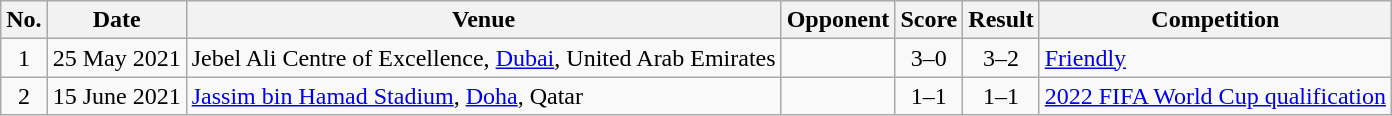<table class="wikitable sortable">
<tr>
<th scope="col">No.</th>
<th scope="col">Date</th>
<th scope="col">Venue</th>
<th scope="col">Opponent</th>
<th scope="col">Score</th>
<th scope="col">Result</th>
<th scope="col">Competition</th>
</tr>
<tr>
<td align="center">1</td>
<td>25 May 2021</td>
<td>Jebel Ali Centre of Excellence, <a href='#'>Dubai</a>, United Arab Emirates</td>
<td></td>
<td align="center">3–0</td>
<td align="center">3–2</td>
<td><a href='#'>Friendly</a></td>
</tr>
<tr>
<td align="center">2</td>
<td>15 June 2021</td>
<td><a href='#'>Jassim bin Hamad Stadium</a>, <a href='#'>Doha</a>, Qatar</td>
<td></td>
<td align="center">1–1</td>
<td align="center">1–1</td>
<td><a href='#'>2022 FIFA World Cup qualification</a></td>
</tr>
</table>
